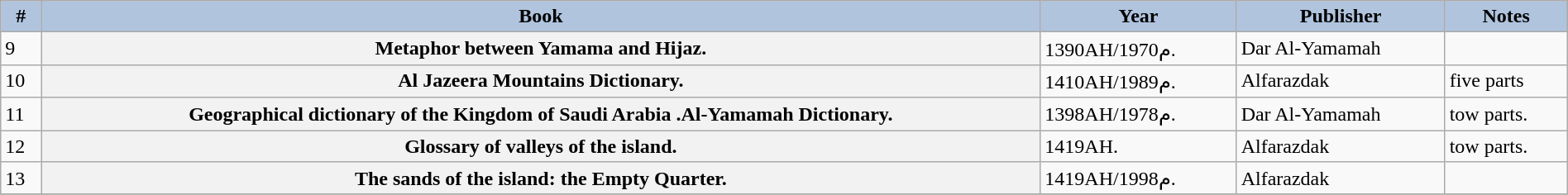<table class="wikitable sortable plainrowheaders" align="center" style="width:100%;margin:auto;">
<tr>
<th scope="col" style="background:#B0C4DE;">#</th>
<th scope="col" style="background:#B0C4DE;">Book</th>
<th scope="col" style="background:#B0C4DE;">Year</th>
<th scope="col" style="background:#B0C4DE;">Publisher</th>
<th scope="col" style="background:#B0C4DE;" class="unsortable">Notes</th>
</tr>
<tr>
<td>9</td>
<th scope="row">Metaphor between Yamama and Hijaz.</th>
<td>1390AH/1970م.</td>
<td>Dar Al-Yamamah</td>
<td></td>
</tr>
<tr>
<td>10</td>
<th scope="row">Al Jazeera Mountains Dictionary.</th>
<td>1410AH/1989م.</td>
<td>Alfarazdak</td>
<td>five parts</td>
</tr>
<tr>
<td>11</td>
<th scope="row">Geographical dictionary of the Kingdom of Saudi Arabia .Al-Yamamah Dictionary.</th>
<td>1398AH/1978م.</td>
<td>Dar Al-Yamamah</td>
<td>tow parts.</td>
</tr>
<tr>
<td>12</td>
<th scope="row">Glossary of valleys of the island.</th>
<td>1419AH.</td>
<td>Alfarazdak</td>
<td>tow parts.</td>
</tr>
<tr>
<td>13</td>
<th scope="row">The sands of the island: the Empty Quarter.</th>
<td>1419AH/1998م.</td>
<td>Alfarazdak</td>
<td></td>
</tr>
<tr>
</tr>
</table>
